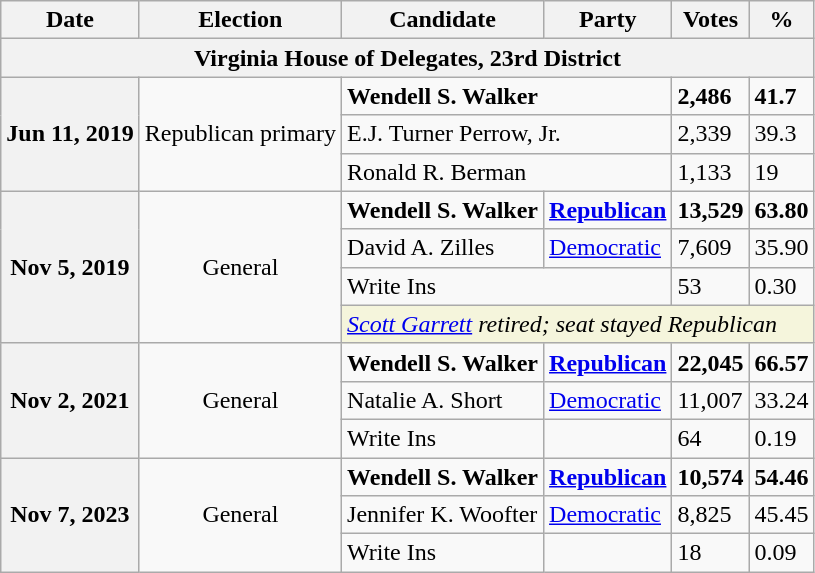<table class="wikitable">
<tr>
<th>Date</th>
<th>Election</th>
<th>Candidate</th>
<th>Party</th>
<th>Votes</th>
<th>%</th>
</tr>
<tr>
<th colspan="6">Virginia House of Delegates, 23rd District</th>
</tr>
<tr>
<th rowspan="3">Jun 11, 2019</th>
<td rowspan="3" align="center" >Republican primary</td>
<td colspan="2"><strong>Wendell S. Walker</strong></td>
<td><strong>2,486</strong></td>
<td><strong>41.7</strong></td>
</tr>
<tr>
<td colspan="2">E.J. Turner Perrow, Jr.</td>
<td>2,339</td>
<td>39.3</td>
</tr>
<tr>
<td colspan="2">Ronald R. Berman</td>
<td>1,133</td>
<td>19</td>
</tr>
<tr>
<th rowspan="4">Nov 5, 2019</th>
<td rowspan="4" align="center">General</td>
<td><strong>Wendell S. Walker</strong></td>
<td><strong><a href='#'>Republican</a></strong></td>
<td><strong>13,529</strong></td>
<td><strong>63.80</strong></td>
</tr>
<tr>
<td>David A. Zilles</td>
<td><a href='#'>Democratic</a></td>
<td>7,609</td>
<td>35.90</td>
</tr>
<tr>
<td colspan="2">Write Ins</td>
<td>53</td>
<td>0.30</td>
</tr>
<tr>
<td colspan="4" style="background:Beige"><em><a href='#'>Scott Garrett</a> retired; seat stayed Republican</em></td>
</tr>
<tr>
<th rowspan="3">Nov 2, 2021</th>
<td rowspan="3" align="center">General</td>
<td><strong>Wendell S. Walker</strong></td>
<td><strong><a href='#'>Republican</a></strong></td>
<td><strong>22,045</strong></td>
<td><strong>66.57</strong></td>
</tr>
<tr>
<td>Natalie A. Short</td>
<td><a href='#'>Democratic</a></td>
<td>11,007</td>
<td>33.24</td>
</tr>
<tr>
<td>Write Ins</td>
<td></td>
<td>64</td>
<td>0.19</td>
</tr>
<tr>
<th rowspan="3">Nov 7, 2023</th>
<td rowspan="3" align="center">General</td>
<td><strong>Wendell S. Walker</strong></td>
<td><strong><a href='#'>Republican</a></strong></td>
<td><strong>10,574</strong></td>
<td><strong>54.46</strong></td>
</tr>
<tr>
<td>Jennifer K. Woofter</td>
<td><a href='#'>Democratic</a></td>
<td>8,825</td>
<td>45.45</td>
</tr>
<tr>
<td>Write Ins</td>
<td></td>
<td>18</td>
<td>0.09</td>
</tr>
</table>
